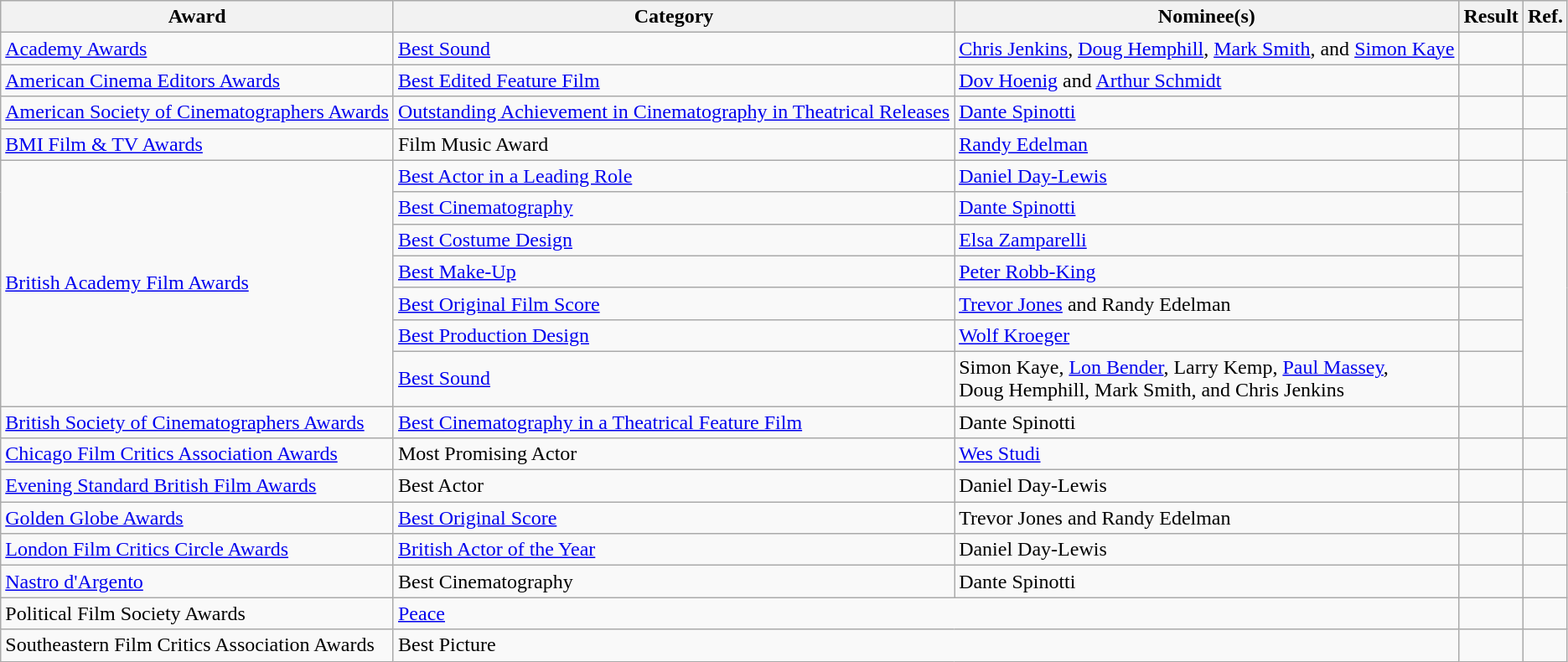<table class="wikitable plainrowheaders">
<tr>
<th>Award</th>
<th>Category</th>
<th>Nominee(s)</th>
<th>Result</th>
<th>Ref.</th>
</tr>
<tr>
<td><a href='#'>Academy Awards</a></td>
<td><a href='#'>Best Sound</a></td>
<td><a href='#'>Chris Jenkins</a>, <a href='#'>Doug Hemphill</a>, <a href='#'>Mark Smith</a>, and <a href='#'>Simon Kaye</a></td>
<td></td>
<td align="center"></td>
</tr>
<tr>
<td><a href='#'>American Cinema Editors Awards</a></td>
<td><a href='#'>Best Edited Feature Film</a></td>
<td><a href='#'>Dov Hoenig</a> and <a href='#'>Arthur Schmidt</a></td>
<td></td>
<td align="center"></td>
</tr>
<tr>
<td><a href='#'>American Society of Cinematographers Awards</a></td>
<td><a href='#'>Outstanding Achievement in Cinematography in Theatrical Releases</a></td>
<td><a href='#'>Dante Spinotti</a></td>
<td></td>
<td align="center"></td>
</tr>
<tr>
<td><a href='#'>BMI Film & TV Awards</a></td>
<td>Film Music Award</td>
<td><a href='#'>Randy Edelman</a></td>
<td></td>
</tr>
<tr>
<td rowspan="7"><a href='#'>British Academy Film Awards</a></td>
<td><a href='#'>Best Actor in a Leading Role</a></td>
<td><a href='#'>Daniel Day-Lewis</a></td>
<td></td>
<td align="center" rowspan="7"></td>
</tr>
<tr>
<td><a href='#'>Best Cinematography</a></td>
<td><a href='#'>Dante Spinotti</a></td>
<td></td>
</tr>
<tr>
<td><a href='#'>Best Costume Design</a></td>
<td><a href='#'>Elsa Zamparelli</a></td>
<td></td>
</tr>
<tr>
<td><a href='#'>Best Make-Up</a></td>
<td><a href='#'>Peter Robb-King</a></td>
<td></td>
</tr>
<tr>
<td><a href='#'>Best Original Film Score</a></td>
<td><a href='#'>Trevor Jones</a> and Randy Edelman</td>
<td></td>
</tr>
<tr>
<td><a href='#'>Best Production Design</a></td>
<td><a href='#'>Wolf Kroeger</a></td>
<td></td>
</tr>
<tr>
<td><a href='#'>Best Sound</a></td>
<td>Simon Kaye, <a href='#'>Lon Bender</a>, Larry Kemp, <a href='#'>Paul Massey</a>, <br> Doug Hemphill, Mark Smith, and Chris Jenkins</td>
<td></td>
</tr>
<tr>
<td><a href='#'>British Society of Cinematographers Awards</a></td>
<td><a href='#'>Best Cinematography in a Theatrical Feature Film</a></td>
<td>Dante Spinotti</td>
<td></td>
<td align="center"></td>
</tr>
<tr>
<td><a href='#'>Chicago Film Critics Association Awards</a></td>
<td>Most Promising Actor</td>
<td><a href='#'>Wes Studi</a></td>
<td></td>
<td align="center"></td>
</tr>
<tr>
<td><a href='#'>Evening Standard British Film Awards</a></td>
<td>Best Actor</td>
<td>Daniel Day-Lewis</td>
<td></td>
<td align="center"></td>
</tr>
<tr>
<td><a href='#'>Golden Globe Awards</a></td>
<td><a href='#'>Best Original Score</a></td>
<td>Trevor Jones and Randy Edelman</td>
<td></td>
<td align="center"></td>
</tr>
<tr>
<td><a href='#'>London Film Critics Circle Awards</a></td>
<td><a href='#'>British Actor of the Year</a></td>
<td>Daniel Day-Lewis</td>
<td></td>
<td align="center"></td>
</tr>
<tr>
<td><a href='#'>Nastro d'Argento</a></td>
<td>Best Cinematography</td>
<td>Dante Spinotti</td>
<td></td>
<td align="center"></td>
</tr>
<tr>
<td>Political Film Society Awards</td>
<td colspan="2"><a href='#'>Peace</a></td>
<td></td>
<td align="center"></td>
</tr>
<tr>
<td>Southeastern Film Critics Association Awards</td>
<td colspan="2">Best Picture</td>
<td></td>
<td align="center"></td>
</tr>
</table>
